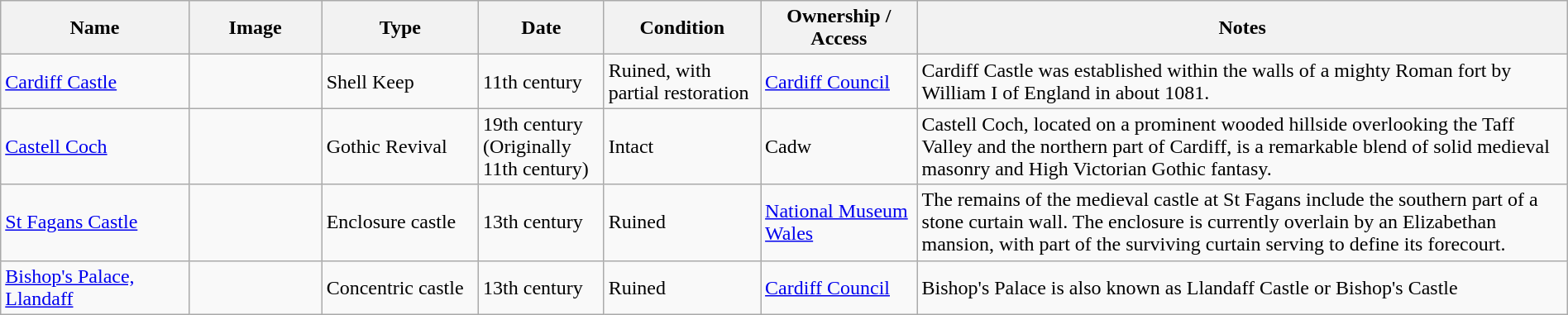<table class="wikitable sortable" width="100%">
<tr>
<th width="12%">Name</th>
<th class="unsortable" width="100">Image</th>
<th width="10%">Type</th>
<th width="8%">Date</th>
<th width="10%">Condition</th>
<th width="10%">Ownership / Access</th>
<th class="unsortable">Notes</th>
</tr>
<tr>
<td><a href='#'>Cardiff Castle</a></td>
<td></td>
<td>Shell Keep</td>
<td>11th century</td>
<td>Ruined, with partial restoration</td>
<td><a href='#'>Cardiff Council</a></td>
<td>Cardiff Castle was established within the walls of a mighty Roman fort by William I of England in about 1081.</td>
</tr>
<tr>
<td><a href='#'>Castell Coch</a></td>
<td></td>
<td>Gothic Revival</td>
<td>19th century (Originally 11th century)</td>
<td>Intact</td>
<td>Cadw</td>
<td>Castell Coch, located on a prominent wooded hillside overlooking the Taff Valley and the northern part of Cardiff, is a remarkable blend of solid medieval masonry and High Victorian Gothic fantasy.</td>
</tr>
<tr>
<td><a href='#'>St Fagans Castle</a></td>
<td></td>
<td>Enclosure castle</td>
<td>13th century</td>
<td>Ruined</td>
<td><a href='#'>National Museum Wales</a></td>
<td>The remains of the medieval castle at St Fagans include the southern part of a stone curtain wall. The enclosure is currently overlain by an Elizabethan mansion, with part of the surviving curtain serving to define its forecourt.</td>
</tr>
<tr>
<td><a href='#'>Bishop's Palace, Llandaff</a></td>
<td></td>
<td>Concentric castle</td>
<td>13th century</td>
<td>Ruined</td>
<td><a href='#'>Cardiff Council</a></td>
<td>Bishop's Palace is also known as Llandaff Castle or Bishop's Castle</td>
</tr>
</table>
